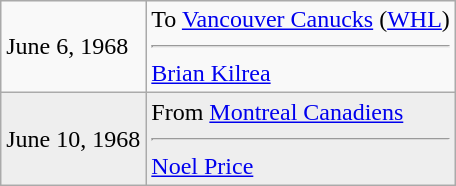<table class="wikitable">
<tr>
<td>June 6, 1968</td>
<td valign="top">To <a href='#'>Vancouver Canucks</a> (<a href='#'>WHL</a>)<hr><a href='#'>Brian Kilrea</a></td>
</tr>
<tr style="background:#eee;">
<td>June 10, 1968</td>
<td valign="top">From <a href='#'>Montreal Canadiens</a><hr><a href='#'>Noel Price</a></td>
</tr>
</table>
